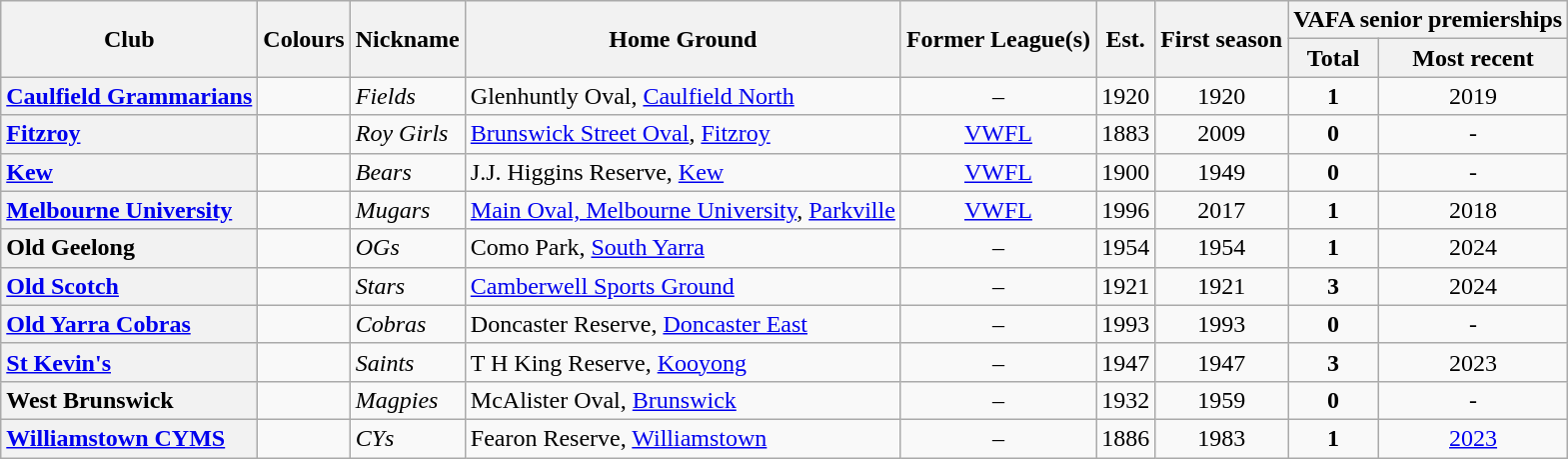<table class="wikitable sortable" width:100%">
<tr>
<th rowspan="2">Club</th>
<th rowspan="2" class=unsortable>Colours</th>
<th rowspan="2">Nickname</th>
<th rowspan="2">Home Ground</th>
<th rowspan="2">Former League(s)</th>
<th rowspan="2">Est.</th>
<th rowspan="2">First season</th>
<th colspan="2">VAFA senior premierships</th>
</tr>
<tr>
<th>Total</th>
<th>Most recent</th>
</tr>
<tr>
<th style="text-align:left;"><a href='#'>Caulfield Grammarians</a></th>
<td></td>
<td><em>Fields</em></td>
<td>Glenhuntly Oval, <a href='#'>Caulfield North</a></td>
<td style="text-align:center;">–</td>
<td style="text-align:center;">1920</td>
<td style="text-align:center;">1920</td>
<td style="text-align:center;"><strong>1</strong></td>
<td style="text-align:center;">2019</td>
</tr>
<tr>
<th style="text-align:left;"><a href='#'>Fitzroy</a></th>
<td></td>
<td><em>Roy Girls</em></td>
<td><a href='#'>Brunswick Street Oval</a>, <a href='#'>Fitzroy</a></td>
<td style="text-align:center;"><a href='#'>VWFL</a></td>
<td style="text-align:center;">1883</td>
<td style="text-align:center;">2009</td>
<td style="text-align:center;"><strong>0</strong></td>
<td style="text-align:center;">-</td>
</tr>
<tr>
<th style="text-align:left;"><a href='#'>Kew</a></th>
<td></td>
<td><em>Bears</em></td>
<td>J.J. Higgins Reserve, <a href='#'>Kew</a></td>
<td style="text-align:center;"><a href='#'>VWFL</a></td>
<td style="text-align:center;">1900</td>
<td style="text-align:center;">1949</td>
<td style="text-align:center;"><strong>0</strong></td>
<td style="text-align:center;">-</td>
</tr>
<tr>
<th style="text-align:left;"><a href='#'>Melbourne University</a></th>
<td></td>
<td><em>Mugars</em></td>
<td><a href='#'>Main Oval, Melbourne University</a>, <a href='#'>Parkville</a></td>
<td style="text-align:center;"><a href='#'>VWFL</a></td>
<td style="text-align:center;">1996</td>
<td style="text-align:center;">2017</td>
<td style="text-align:center;"><strong>1</strong></td>
<td style="text-align:center;">2018</td>
</tr>
<tr>
<th style="text-align:left;">Old Geelong</th>
<td></td>
<td><em>OGs</em></td>
<td>Como Park, <a href='#'>South Yarra</a></td>
<td style="text-align:center;">–</td>
<td style="text-align:center;">1954</td>
<td style="text-align:center;">1954</td>
<td style="text-align:center;"><strong>1</strong></td>
<td style="text-align:center;">2024</td>
</tr>
<tr>
<th style="text-align:left;"><a href='#'>Old Scotch</a></th>
<td></td>
<td><em>Stars</em></td>
<td><a href='#'>Camberwell Sports Ground</a></td>
<td style="text-align:center;">–</td>
<td style="text-align:center;">1921</td>
<td style="text-align:center;">1921</td>
<td style="text-align:center;"><strong>3</strong></td>
<td style="text-align:center;">2024</td>
</tr>
<tr>
<th style="text-align:left;"><a href='#'>Old Yarra Cobras</a></th>
<td></td>
<td><em>Cobras</em></td>
<td>Doncaster Reserve, <a href='#'>Doncaster East</a></td>
<td style="text-align:center;">–</td>
<td style="text-align:center;">1993</td>
<td style="text-align:center;">1993</td>
<td style="text-align:center;"><strong>0</strong></td>
<td style="text-align:center;">-</td>
</tr>
<tr>
<th style="text-align:left;"><a href='#'>St Kevin's</a></th>
<td></td>
<td><em>Saints</em></td>
<td>T H King Reserve, <a href='#'>Kooyong</a></td>
<td style="text-align:center;">–</td>
<td style="text-align:center;">1947</td>
<td style="text-align:center;">1947</td>
<td style="text-align:center;"><strong>3</strong></td>
<td style="text-align:center;">2023</td>
</tr>
<tr>
<th style="text-align:left;">West Brunswick</th>
<td></td>
<td><em>Magpies</em></td>
<td>McAlister Oval, <a href='#'>Brunswick</a></td>
<td style="text-align:center;">–</td>
<td style="text-align:center;">1932</td>
<td style="text-align:center;">1959</td>
<td style="text-align:center;"><strong>0</strong></td>
<td style="text-align:center;">-</td>
</tr>
<tr>
<th style="text-align:left;"><a href='#'>Williamstown CYMS</a></th>
<td></td>
<td><em>CYs</em></td>
<td>Fearon Reserve, <a href='#'>Williamstown</a></td>
<td style="text-align:center;">–</td>
<td style="text-align:center;">1886</td>
<td style="text-align:center;">1983</td>
<td style="text-align:center;"><strong>1</strong></td>
<td style="text-align:center;"><a href='#'>2023</a></td>
</tr>
</table>
